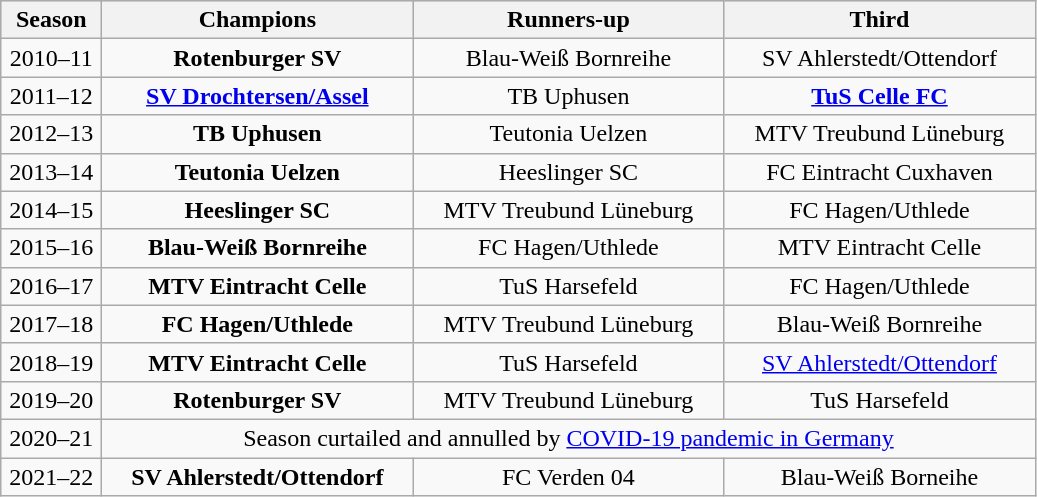<table class="wikitable">
<tr align="center" bgcolor="#dfdfdf">
<th width="60">Season</th>
<th width="200">Champions</th>
<th width="200">Runners-up</th>
<th width="200">Third</th>
</tr>
<tr align="center">
<td>2010–11</td>
<td><strong>Rotenburger SV</strong></td>
<td>Blau-Weiß Bornreihe</td>
<td>SV Ahlerstedt/Ottendorf</td>
</tr>
<tr align="center">
<td>2011–12</td>
<td><strong><a href='#'>SV Drochtersen/Assel</a></strong></td>
<td>TB Uphusen</td>
<td><strong><a href='#'>TuS Celle FC</a></strong></td>
</tr>
<tr align="center">
<td>2012–13</td>
<td><strong>TB Uphusen</strong></td>
<td>Teutonia Uelzen</td>
<td>MTV Treubund Lüneburg</td>
</tr>
<tr align="center">
<td>2013–14</td>
<td><strong>Teutonia Uelzen</strong></td>
<td>Heeslinger SC</td>
<td>FC Eintracht Cuxhaven</td>
</tr>
<tr align="center">
<td>2014–15</td>
<td><strong>Heeslinger SC</strong></td>
<td>MTV Treubund Lüneburg</td>
<td>FC Hagen/Uthlede</td>
</tr>
<tr align="center">
<td>2015–16</td>
<td><strong>Blau-Weiß Bornreihe</strong></td>
<td>FC Hagen/Uthlede</td>
<td>MTV Eintracht Celle</td>
</tr>
<tr align="center">
<td>2016–17</td>
<td><strong>MTV Eintracht Celle</strong></td>
<td>TuS Harsefeld</td>
<td>FC Hagen/Uthlede</td>
</tr>
<tr align="center">
<td>2017–18</td>
<td><strong>FC Hagen/Uthlede</strong></td>
<td>MTV Treubund Lüneburg</td>
<td>Blau-Weiß Bornreihe</td>
</tr>
<tr align="center">
<td>2018–19</td>
<td><strong>MTV Eintracht Celle</strong></td>
<td>TuS Harsefeld</td>
<td><a href='#'>SV Ahlerstedt/Ottendorf</a></td>
</tr>
<tr align="center">
<td>2019–20</td>
<td><strong>Rotenburger SV</strong></td>
<td>MTV Treubund Lüneburg</td>
<td>TuS Harsefeld</td>
</tr>
<tr align="center">
<td>2020–21</td>
<td colspan=3>Season curtailed and annulled by <a href='#'>COVID-19 pandemic in Germany</a></td>
</tr>
<tr align="center">
<td>2021–22</td>
<td><strong>SV Ahlerstedt/Ottendorf</strong></td>
<td>FC Verden 04</td>
<td>Blau-Weiß Borneihe</td>
</tr>
</table>
